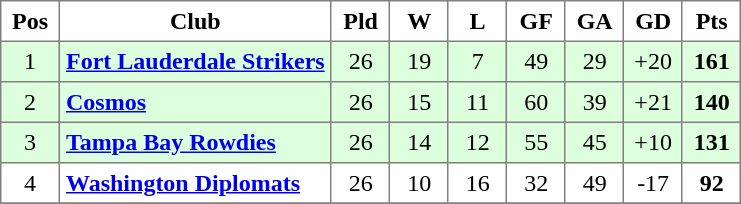<table class="toccolours" border="1" cellpadding="4" cellspacing="0" style="text-align:center; border-collapse: collapse; margin:0;">
<tr>
<th width=30>Pos</th>
<th>Club</th>
<th width=30>Pld</th>
<th width=30>W</th>
<th width=30>L</th>
<th width=30>GF</th>
<th width=30>GA</th>
<th width=30>GD</th>
<th width=30>Pts</th>
</tr>
<tr bgcolor="#ddffdd">
<td>1</td>
<td align=left><strong><a href='#'>Fort Lauderdale Strikers</a></strong></td>
<td>26</td>
<td>19</td>
<td>7</td>
<td>49</td>
<td>29</td>
<td>+20</td>
<td><strong>161</strong></td>
</tr>
<tr bgcolor="#ddffdd">
<td>2</td>
<td align=left><strong><a href='#'>Cosmos</a></strong></td>
<td>26</td>
<td>15</td>
<td>11</td>
<td>60</td>
<td>39</td>
<td>+21</td>
<td><strong>140</strong></td>
</tr>
<tr bgcolor="#ddffdd">
<td>3</td>
<td align=left><strong><a href='#'>Tampa Bay Rowdies</a></strong></td>
<td>26</td>
<td>14</td>
<td>12</td>
<td>55</td>
<td>45</td>
<td>+10</td>
<td><strong>131</strong></td>
</tr>
<tr>
<td>4</td>
<td align=left><strong><a href='#'>Washington Diplomats</a></strong></td>
<td>26</td>
<td>10</td>
<td>16</td>
<td>32</td>
<td>49</td>
<td>-17</td>
<td><strong>92</strong></td>
</tr>
<tr>
</tr>
</table>
